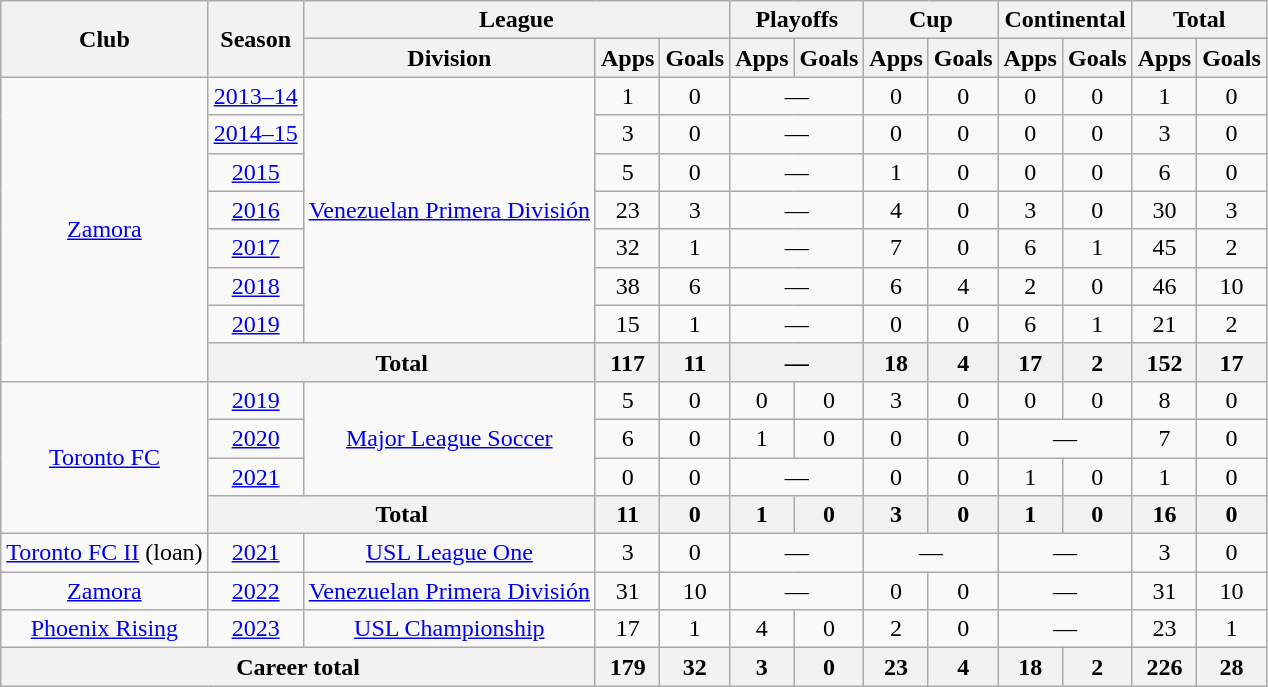<table class="wikitable" style="text-align:center">
<tr>
<th rowspan="2">Club</th>
<th rowspan="2">Season</th>
<th colspan="3">League</th>
<th colspan="2">Playoffs</th>
<th colspan="2">Cup</th>
<th colspan="2">Continental</th>
<th colspan="2">Total</th>
</tr>
<tr>
<th>Division</th>
<th>Apps</th>
<th>Goals</th>
<th>Apps</th>
<th>Goals</th>
<th>Apps</th>
<th>Goals</th>
<th>Apps</th>
<th>Goals</th>
<th>Apps</th>
<th>Goals</th>
</tr>
<tr>
<td rowspan="8"><a href='#'>Zamora</a></td>
<td><a href='#'>2013–14</a></td>
<td rowspan="7"><a href='#'>Venezuelan Primera División</a></td>
<td>1</td>
<td>0</td>
<td colspan="2">—</td>
<td>0</td>
<td>0</td>
<td>0</td>
<td>0</td>
<td>1</td>
<td>0</td>
</tr>
<tr>
<td><a href='#'>2014–15</a></td>
<td>3</td>
<td>0</td>
<td colspan="2">—</td>
<td>0</td>
<td>0</td>
<td>0</td>
<td>0</td>
<td>3</td>
<td>0</td>
</tr>
<tr>
<td><a href='#'>2015</a></td>
<td>5</td>
<td>0</td>
<td colspan="2">—</td>
<td>1</td>
<td>0</td>
<td>0</td>
<td>0</td>
<td>6</td>
<td>0</td>
</tr>
<tr>
<td><a href='#'>2016</a></td>
<td>23</td>
<td>3</td>
<td colspan="2">—</td>
<td>4</td>
<td>0</td>
<td>3</td>
<td>0</td>
<td>30</td>
<td>3</td>
</tr>
<tr>
<td><a href='#'>2017</a></td>
<td>32</td>
<td>1</td>
<td colspan="2">—</td>
<td>7</td>
<td>0</td>
<td>6</td>
<td>1</td>
<td>45</td>
<td>2</td>
</tr>
<tr>
<td><a href='#'>2018</a></td>
<td>38</td>
<td>6</td>
<td colspan="2">—</td>
<td>6</td>
<td>4</td>
<td>2</td>
<td>0</td>
<td>46</td>
<td>10</td>
</tr>
<tr>
<td><a href='#'>2019</a></td>
<td>15</td>
<td>1</td>
<td colspan="2">—</td>
<td>0</td>
<td>0</td>
<td>6</td>
<td>1</td>
<td>21</td>
<td>2</td>
</tr>
<tr>
<th colspan="2">Total</th>
<th>117</th>
<th>11</th>
<th colspan="2">—</th>
<th>18</th>
<th>4</th>
<th>17</th>
<th>2</th>
<th>152</th>
<th>17</th>
</tr>
<tr>
<td rowspan="4"><a href='#'>Toronto FC</a></td>
<td><a href='#'>2019</a></td>
<td rowspan="3"><a href='#'>Major League Soccer</a></td>
<td>5</td>
<td>0</td>
<td>0</td>
<td>0</td>
<td>3</td>
<td>0</td>
<td>0</td>
<td>0</td>
<td>8</td>
<td>0</td>
</tr>
<tr>
<td><a href='#'>2020</a></td>
<td>6</td>
<td>0</td>
<td>1</td>
<td>0</td>
<td>0</td>
<td>0</td>
<td colspan="2">—</td>
<td>7</td>
<td>0</td>
</tr>
<tr>
<td><a href='#'>2021</a></td>
<td>0</td>
<td>0</td>
<td colspan="2">—</td>
<td>0</td>
<td>0</td>
<td>1</td>
<td>0</td>
<td>1</td>
<td>0</td>
</tr>
<tr>
<th colspan="2">Total</th>
<th>11</th>
<th>0</th>
<th>1</th>
<th>0</th>
<th>3</th>
<th>0</th>
<th>1</th>
<th>0</th>
<th>16</th>
<th>0</th>
</tr>
<tr>
<td><a href='#'>Toronto FC II</a> (loan)</td>
<td><a href='#'>2021</a></td>
<td><a href='#'>USL League One</a></td>
<td>3</td>
<td>0</td>
<td colspan="2">—</td>
<td colspan="2">—</td>
<td colspan="2">—</td>
<td>3</td>
<td>0</td>
</tr>
<tr>
<td><a href='#'>Zamora</a></td>
<td><a href='#'>2022</a></td>
<td><a href='#'>Venezuelan Primera División</a></td>
<td>31</td>
<td>10</td>
<td colspan="2">—</td>
<td>0</td>
<td>0</td>
<td colspan="2">—</td>
<td>31</td>
<td>10</td>
</tr>
<tr>
<td><a href='#'>Phoenix Rising</a></td>
<td><a href='#'>2023</a></td>
<td><a href='#'>USL Championship</a></td>
<td>17</td>
<td>1</td>
<td>4</td>
<td>0</td>
<td>2</td>
<td>0</td>
<td colspan="2">—</td>
<td>23</td>
<td>1</td>
</tr>
<tr>
<th colspan="3">Career total</th>
<th>179</th>
<th>32</th>
<th>3</th>
<th>0</th>
<th>23</th>
<th>4</th>
<th>18</th>
<th>2</th>
<th>226</th>
<th>28</th>
</tr>
</table>
